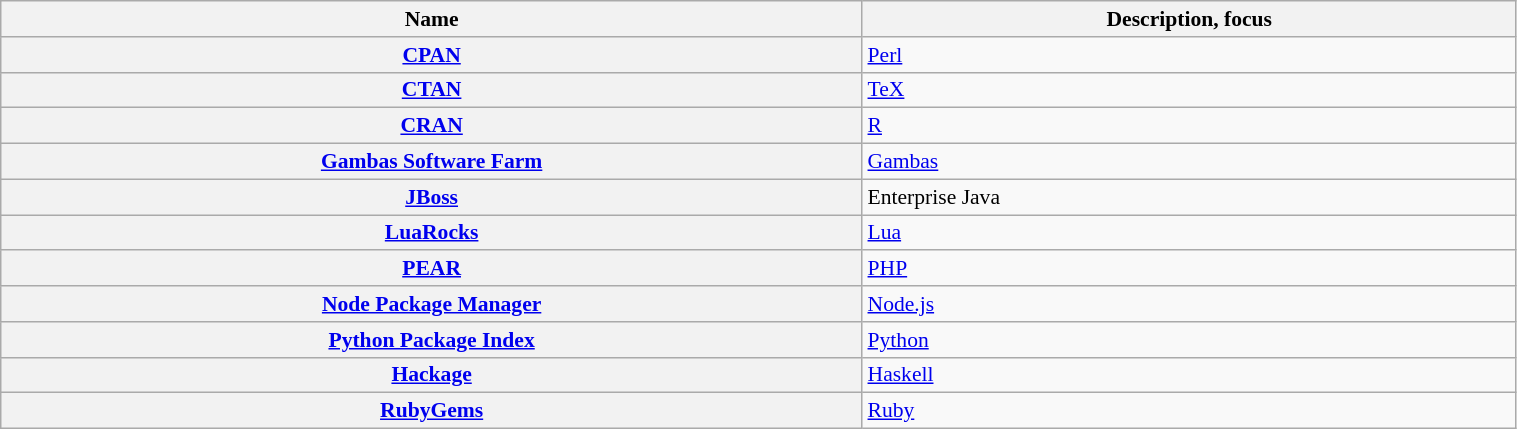<table class="wikitable" style="font-size: 90%; width: 80%">
<tr>
<th>Name</th>
<th>Description, focus</th>
</tr>
<tr>
<th><a href='#'>CPAN</a></th>
<td><a href='#'>Perl</a></td>
</tr>
<tr>
<th><a href='#'>CTAN</a></th>
<td><a href='#'>TeX</a></td>
</tr>
<tr>
<th><a href='#'>CRAN</a></th>
<td><a href='#'>R</a></td>
</tr>
<tr>
<th><a href='#'>Gambas Software Farm</a></th>
<td><a href='#'>Gambas</a></td>
</tr>
<tr>
<th><a href='#'>JBoss</a></th>
<td>Enterprise Java</td>
</tr>
<tr>
<th><a href='#'>LuaRocks</a></th>
<td><a href='#'>Lua</a></td>
</tr>
<tr>
<th><a href='#'>PEAR</a></th>
<td><a href='#'>PHP</a></td>
</tr>
<tr>
<th><a href='#'>Node Package Manager</a></th>
<td><a href='#'>Node.js</a></td>
</tr>
<tr>
<th><a href='#'>Python Package Index</a></th>
<td><a href='#'>Python</a></td>
</tr>
<tr>
<th><a href='#'>Hackage</a></th>
<td><a href='#'>Haskell</a></td>
</tr>
<tr>
<th><a href='#'>RubyGems</a></th>
<td><a href='#'>Ruby</a></td>
</tr>
</table>
